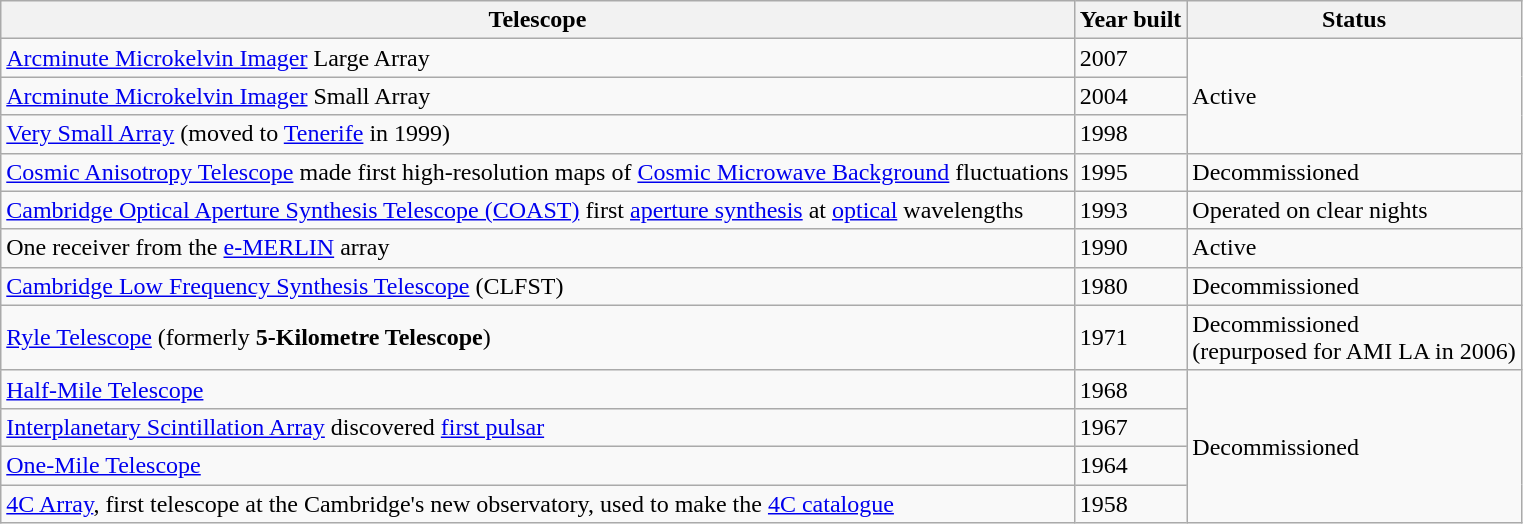<table class="wikitable sortable">
<tr>
<th>Telescope</th>
<th>Year built</th>
<th>Status</th>
</tr>
<tr>
<td><a href='#'>Arcminute Microkelvin Imager</a> Large Array</td>
<td>2007</td>
<td rowspan="3">Active</td>
</tr>
<tr>
<td><a href='#'>Arcminute Microkelvin Imager</a> Small Array</td>
<td>2004</td>
</tr>
<tr>
<td><a href='#'>Very Small Array</a> (moved to <a href='#'>Tenerife</a> in 1999)</td>
<td>1998</td>
</tr>
<tr>
<td><a href='#'>Cosmic Anisotropy Telescope</a> made first high-resolution maps of <a href='#'>Cosmic Microwave Background</a> fluctuations</td>
<td>1995</td>
<td>Decommissioned</td>
</tr>
<tr>
<td><a href='#'>Cambridge Optical Aperture Synthesis Telescope (COAST)</a> first <a href='#'>aperture synthesis</a> at <a href='#'>optical</a> wavelengths</td>
<td>1993</td>
<td>Operated on clear nights</td>
</tr>
<tr>
<td>One receiver from the <a href='#'>e-MERLIN</a> array</td>
<td>1990</td>
<td>Active</td>
</tr>
<tr>
<td><a href='#'>Cambridge Low Frequency Synthesis Telescope</a> (CLFST)</td>
<td>1980</td>
<td>Decommissioned</td>
</tr>
<tr>
<td><a href='#'>Ryle Telescope</a> (formerly <strong>5-Kilometre Telescope</strong>)</td>
<td>1971</td>
<td>Decommissioned<br>(repurposed for AMI LA in 2006)</td>
</tr>
<tr>
<td><a href='#'>Half-Mile Telescope</a></td>
<td>1968</td>
<td rowspan="4">Decommissioned</td>
</tr>
<tr>
<td><a href='#'>Interplanetary Scintillation Array</a> discovered <a href='#'>first pulsar</a></td>
<td>1967</td>
</tr>
<tr>
<td><a href='#'>One-Mile Telescope</a></td>
<td>1964</td>
</tr>
<tr>
<td><a href='#'>4C Array</a>, first telescope at the Cambridge's new observatory, used to make the <a href='#'>4C catalogue</a></td>
<td>1958</td>
</tr>
</table>
